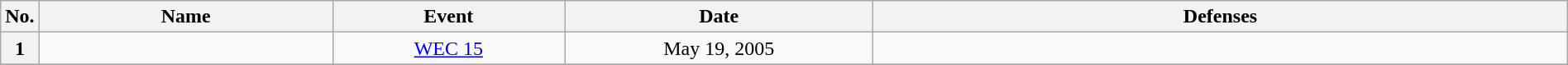<table class="wikitable" width=100%>
<tr>
<th width=1%>No.</th>
<th width=19%>Name</th>
<th width=15%>Event</th>
<th width=20%>Date</th>
<th width=45%>Defenses</th>
</tr>
<tr>
<th>1</th>
<td align=left><br></td>
<td align=center><a href='#'>WEC 15</a> <br></td>
<td align=center>May 19, 2005</td>
<td></td>
</tr>
<tr>
</tr>
</table>
